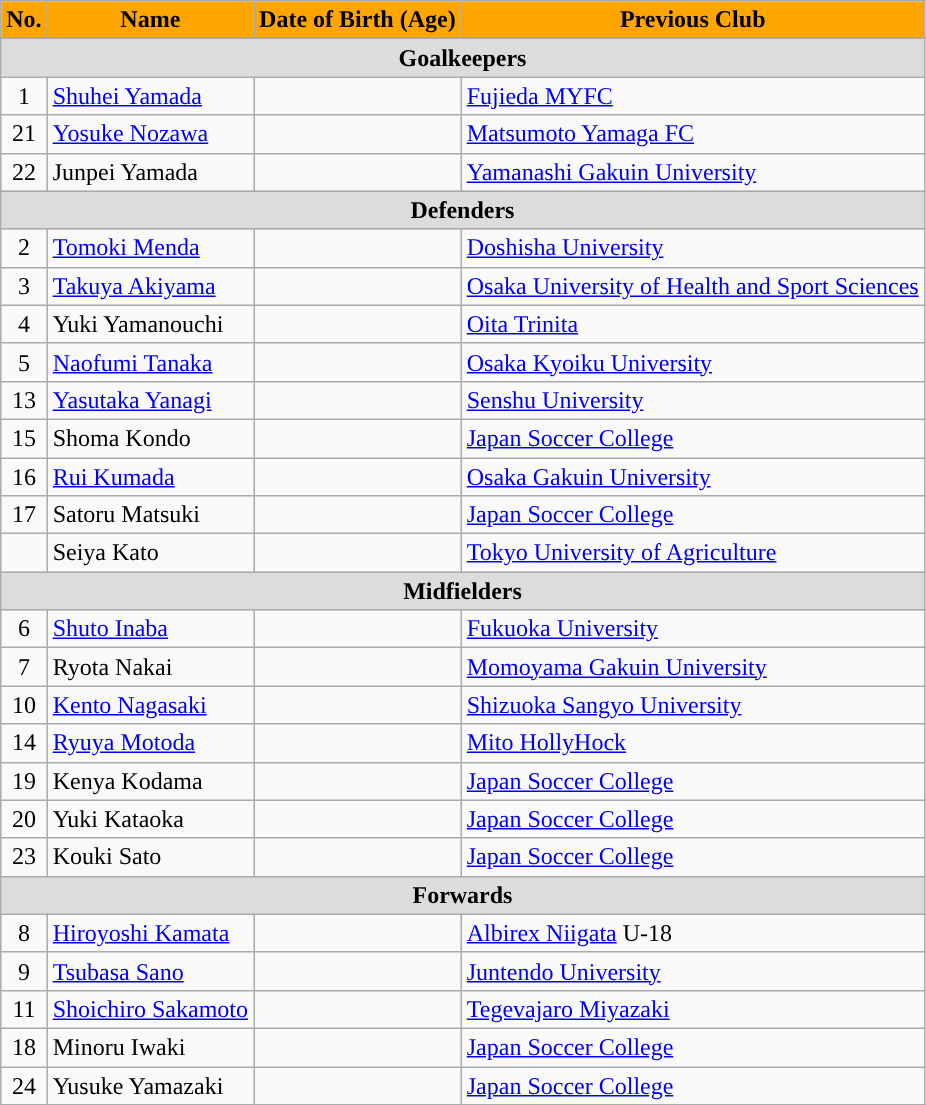<table class="wikitable" font-size:85%; width:80%;">
<tr>
<th style="background:#FFA500; color:black; text-align:center;">No.</th>
<th style="background:#FFA500; color:black; text-align:center;">Name</th>
<th style="background:#FFA500; color:black; text-align:center;">Date of Birth (Age)</th>
<th style="background:#FFA500; color:black; text-align:center;">Previous Club</th>
</tr>
<tr>
</tr>
<tr>
<th colspan="4" style="background:#dcdcdc; text-align:center;">Goalkeepers</th>
</tr>
<tr>
<td style="text-align:center;">1</td>
<td> <a href='#'>Shuhei Yamada</a></td>
<td style="text-align:center;"></td>
<td> <a href='#'>Fujieda MYFC</a></td>
</tr>
<tr>
<td style="text-align:center;">21</td>
<td> <a href='#'>Yosuke Nozawa</a></td>
<td style="text-align:center;"></td>
<td> <a href='#'>Matsumoto Yamaga FC</a></td>
</tr>
<tr>
<td style="text-align:center;">22</td>
<td> Junpei Yamada</td>
<td style="text-align:center;"></td>
<td> <a href='#'>Yamanashi Gakuin University</a></td>
</tr>
<tr>
<th colspan="6" style="background:#dcdcdc; text-align:center;">Defenders</th>
</tr>
<tr>
<td style="text-align:center;">2</td>
<td> <a href='#'>Tomoki Menda</a></td>
<td style="text-align:center;"></td>
<td> <a href='#'>Doshisha University</a></td>
</tr>
<tr>
<td style="text-align:center;">3</td>
<td> <a href='#'>Takuya Akiyama</a></td>
<td style="text-align:center;"></td>
<td> <a href='#'>Osaka University of Health and Sport Sciences</a></td>
</tr>
<tr>
<td style="text-align:center;">4</td>
<td> Yuki Yamanouchi</td>
<td style="text-align:center;"></td>
<td> <a href='#'>Oita Trinita</a></td>
</tr>
<tr>
<td style="text-align:center;">5</td>
<td> <a href='#'>Naofumi Tanaka</a></td>
<td style="text-align:center;"></td>
<td> <a href='#'>Osaka Kyoiku University</a></td>
</tr>
<tr>
<td style="text-align:center;">13</td>
<td> <a href='#'>Yasutaka Yanagi</a></td>
<td style="text-align:center;"></td>
<td> <a href='#'>Senshu University</a></td>
</tr>
<tr>
<td style="text-align:center;">15</td>
<td> Shoma Kondo</td>
<td style="text-align:center;"></td>
<td> <a href='#'>Japan Soccer College</a></td>
</tr>
<tr>
<td style="text-align:center;">16</td>
<td> <a href='#'>Rui Kumada</a></td>
<td style="text-align:center;"></td>
<td><a href='#'>Osaka Gakuin University</a></td>
</tr>
<tr>
<td style="text-align:center;">17</td>
<td> Satoru Matsuki</td>
<td style="text-align:center;"></td>
<td><a href='#'>Japan Soccer College</a></td>
</tr>
<tr>
<td></td>
<td> Seiya Kato</td>
<td style="text-align:center;"></td>
<td> <a href='#'>Tokyo University of Agriculture</a></td>
</tr>
<tr>
<th colspan="4" style="background:#dcdcdc; text-align:center;">Midfielders</th>
</tr>
<tr>
<td style="text-align:center;">6</td>
<td> <a href='#'>Shuto Inaba</a></td>
<td style="text-align:center;"></td>
<td><a href='#'>Fukuoka University</a></td>
</tr>
<tr>
<td style="text-align:center;">7</td>
<td> Ryota Nakai</td>
<td style="text-align:center;"></td>
<td> <a href='#'>Momoyama Gakuin University</a></td>
</tr>
<tr>
<td style="text-align:center;">10</td>
<td> <a href='#'>Kento Nagasaki</a></td>
<td style="text-align:center;"></td>
<td> <a href='#'>Shizuoka Sangyo University</a></td>
</tr>
<tr>
<td style="text-align:center;">14</td>
<td> <a href='#'>Ryuya Motoda</a></td>
<td style="text-align:center;"></td>
<td> <a href='#'>Mito HollyHock</a></td>
</tr>
<tr>
<td style="text-align:center;">19</td>
<td> Kenya Kodama</td>
<td style="text-align:center;"></td>
<td> <a href='#'>Japan Soccer College</a></td>
</tr>
<tr>
<td style="text-align:center;">20</td>
<td> Yuki Kataoka</td>
<td style="text-align:center;"></td>
<td> <a href='#'>Japan Soccer College</a></td>
</tr>
<tr>
<td style="text-align:center;">23</td>
<td> Kouki Sato</td>
<td style="text-align:center;"></td>
<td> <a href='#'>Japan Soccer College</a></td>
</tr>
<tr>
<th colspan="4" style="background:#dcdcdc; text-align:center;">Forwards</th>
</tr>
<tr>
<td style="text-align:center;">8</td>
<td> <a href='#'>Hiroyoshi Kamata</a></td>
<td style="text-align:center;"></td>
<td> <a href='#'>Albirex Niigata</a> U-18</td>
</tr>
<tr>
<td style="text-align:center;">9</td>
<td> <a href='#'>Tsubasa Sano</a></td>
<td style="text-align:center;"></td>
<td> <a href='#'>Juntendo University</a></td>
</tr>
<tr>
<td style="text-align:center;">11</td>
<td> <a href='#'>Shoichiro Sakamoto</a></td>
<td style="text-align:center;"></td>
<td> <a href='#'>Tegevajaro Miyazaki</a></td>
</tr>
<tr>
<td style="text-align:center;">18</td>
<td> Minoru Iwaki</td>
<td style="text-align:center;"></td>
<td> <a href='#'>Japan Soccer College</a></td>
</tr>
<tr>
<td style="text-align:center;">24</td>
<td> Yusuke Yamazaki</td>
<td style="text-align:center;"></td>
<td> <a href='#'>Japan Soccer College</a></td>
</tr>
<tr>
</tr>
</table>
